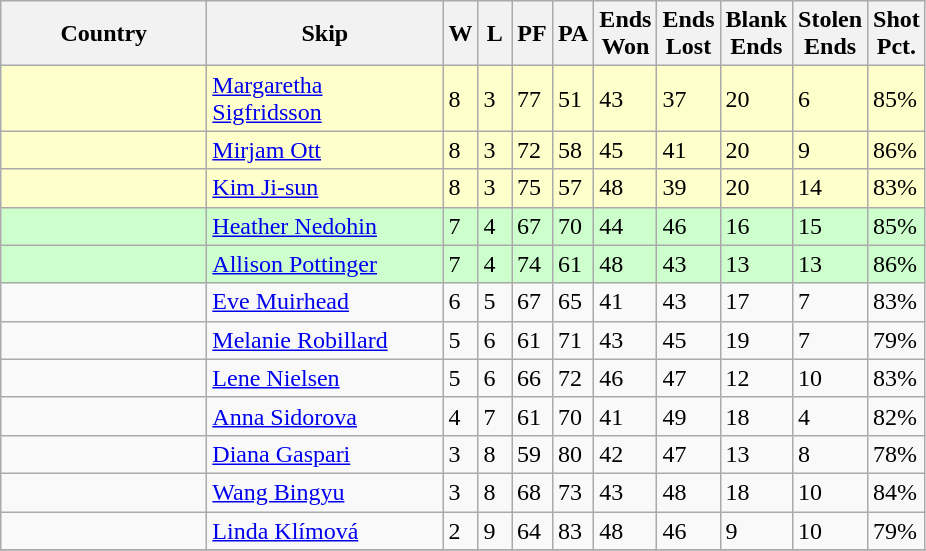<table class="wikitable">
<tr>
<th width=130>Country</th>
<th width=150>Skip</th>
<th width=15>W</th>
<th width=15>L</th>
<th width=20>PF</th>
<th width=20>PA</th>
<th width=20>Ends<br>Won</th>
<th width=20>Ends<br>Lost</th>
<th width=20>Blank<br>Ends</th>
<th width=20>Stolen<br>Ends</th>
<th width=20>Shot<br>Pct.</th>
</tr>
<tr bgcolor=#ffffcc>
<td></td>
<td><a href='#'>Margaretha Sigfridsson</a></td>
<td>8</td>
<td>3</td>
<td>77</td>
<td>51</td>
<td>43</td>
<td>37</td>
<td>20</td>
<td>6</td>
<td>85%</td>
</tr>
<tr bgcolor=#ffffcc>
<td></td>
<td><a href='#'>Mirjam Ott</a></td>
<td>8</td>
<td>3</td>
<td>72</td>
<td>58</td>
<td>45</td>
<td>41</td>
<td>20</td>
<td>9</td>
<td>86%</td>
</tr>
<tr bgcolor=#ffffcc>
<td></td>
<td><a href='#'>Kim Ji-sun</a></td>
<td>8</td>
<td>3</td>
<td>75</td>
<td>57</td>
<td>48</td>
<td>39</td>
<td>20</td>
<td>14</td>
<td>83%</td>
</tr>
<tr bgcolor=#ccffcc>
<td></td>
<td><a href='#'>Heather Nedohin</a></td>
<td>7</td>
<td>4</td>
<td>67</td>
<td>70</td>
<td>44</td>
<td>46</td>
<td>16</td>
<td>15</td>
<td>85%</td>
</tr>
<tr bgcolor=#ccffcc>
<td></td>
<td><a href='#'>Allison Pottinger</a></td>
<td>7</td>
<td>4</td>
<td>74</td>
<td>61</td>
<td>48</td>
<td>43</td>
<td>13</td>
<td>13</td>
<td>86%</td>
</tr>
<tr>
<td></td>
<td><a href='#'>Eve Muirhead</a></td>
<td>6</td>
<td>5</td>
<td>67</td>
<td>65</td>
<td>41</td>
<td>43</td>
<td>17</td>
<td>7</td>
<td>83%</td>
</tr>
<tr>
<td></td>
<td><a href='#'>Melanie Robillard</a></td>
<td>5</td>
<td>6</td>
<td>61</td>
<td>71</td>
<td>43</td>
<td>45</td>
<td>19</td>
<td>7</td>
<td>79%</td>
</tr>
<tr>
<td></td>
<td><a href='#'>Lene Nielsen</a></td>
<td>5</td>
<td>6</td>
<td>66</td>
<td>72</td>
<td>46</td>
<td>47</td>
<td>12</td>
<td>10</td>
<td>83%</td>
</tr>
<tr>
<td></td>
<td><a href='#'>Anna Sidorova</a></td>
<td>4</td>
<td>7</td>
<td>61</td>
<td>70</td>
<td>41</td>
<td>49</td>
<td>18</td>
<td>4</td>
<td>82%</td>
</tr>
<tr>
<td></td>
<td><a href='#'>Diana Gaspari</a></td>
<td>3</td>
<td>8</td>
<td>59</td>
<td>80</td>
<td>42</td>
<td>47</td>
<td>13</td>
<td>8</td>
<td>78%</td>
</tr>
<tr>
<td></td>
<td><a href='#'>Wang Bingyu</a></td>
<td>3</td>
<td>8</td>
<td>68</td>
<td>73</td>
<td>43</td>
<td>48</td>
<td>18</td>
<td>10</td>
<td>84%</td>
</tr>
<tr>
<td></td>
<td><a href='#'>Linda Klímová</a></td>
<td>2</td>
<td>9</td>
<td>64</td>
<td>83</td>
<td>48</td>
<td>46</td>
<td>9</td>
<td>10</td>
<td>79%</td>
</tr>
<tr>
</tr>
</table>
